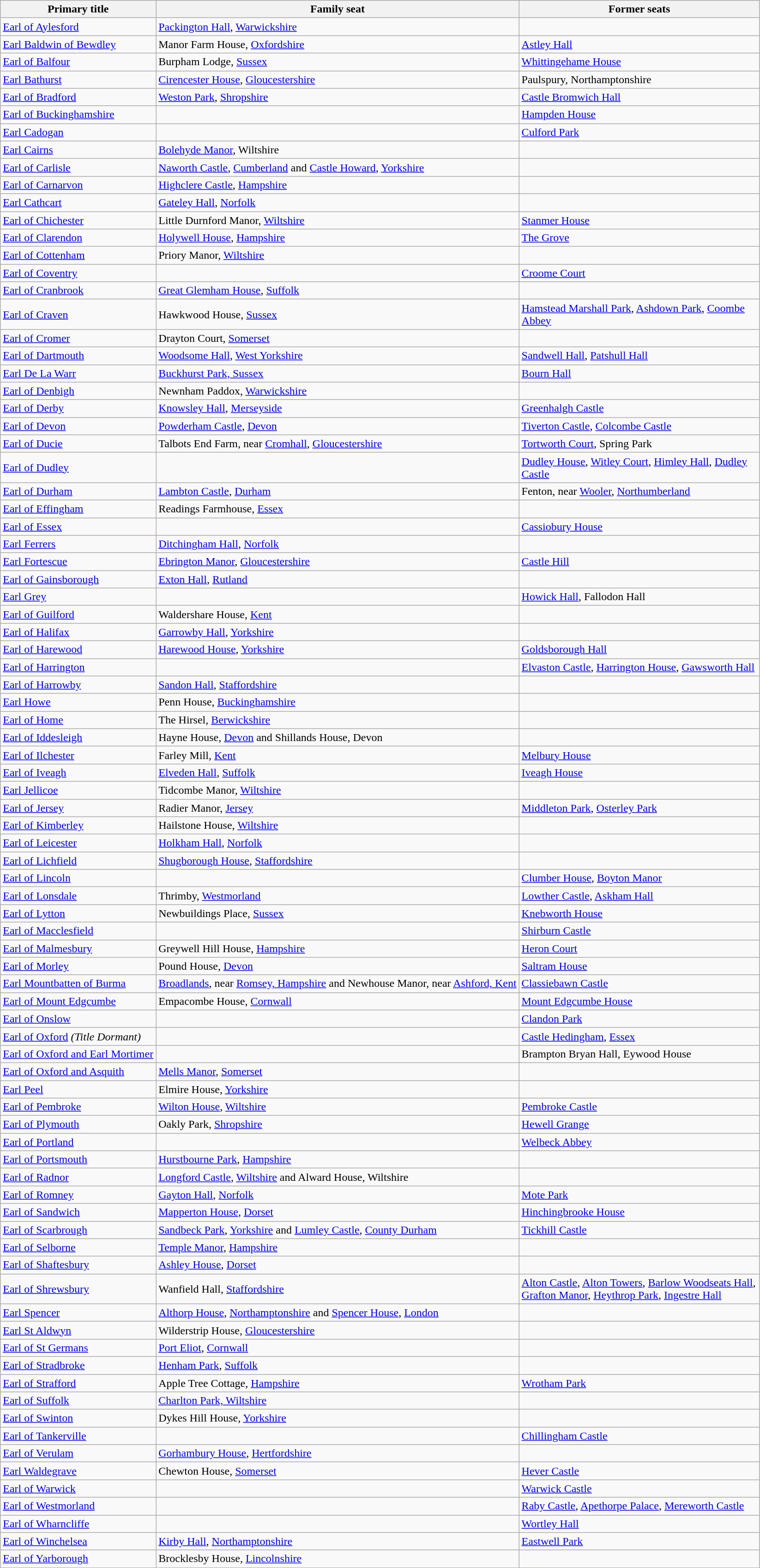<table class="wikitable" style="text-align:left">
<tr>
<th>Primary title</th>
<th>Family seat</th>
<th width=340pt>Former seats</th>
</tr>
<tr>
<td><a href='#'>Earl of Aylesford</a></td>
<td><a href='#'>Packington Hall</a>, <a href='#'>Warwickshire</a></td>
<td></td>
</tr>
<tr>
<td><a href='#'>Earl Baldwin of Bewdley</a></td>
<td>Manor Farm House, <a href='#'>Oxfordshire</a></td>
<td><a href='#'>Astley Hall</a></td>
</tr>
<tr>
<td><a href='#'>Earl of Balfour</a></td>
<td>Burpham Lodge, <a href='#'>Sussex</a></td>
<td><a href='#'>Whittingehame House</a></td>
</tr>
<tr>
<td><a href='#'>Earl Bathurst</a></td>
<td><a href='#'>Cirencester House</a>, <a href='#'>Gloucestershire</a></td>
<td>Paulspury, Northamptonshire</td>
</tr>
<tr>
<td><a href='#'>Earl of Bradford</a></td>
<td><a href='#'>Weston Park</a>, <a href='#'>Shropshire</a></td>
<td><a href='#'>Castle Bromwich Hall</a></td>
</tr>
<tr>
<td><a href='#'>Earl of Buckinghamshire</a></td>
<td></td>
<td><a href='#'>Hampden House</a></td>
</tr>
<tr>
<td><a href='#'>Earl Cadogan</a></td>
<td></td>
<td><a href='#'>Culford Park</a></td>
</tr>
<tr>
<td><a href='#'>Earl Cairns</a></td>
<td><a href='#'>Bolehyde Manor</a>, Wiltshire</td>
<td></td>
</tr>
<tr>
<td><a href='#'>Earl of Carlisle</a></td>
<td><a href='#'>Naworth Castle</a>, <a href='#'>Cumberland</a> and <a href='#'>Castle Howard</a>, <a href='#'>Yorkshire</a></td>
<td></td>
</tr>
<tr>
<td><a href='#'>Earl of Carnarvon</a></td>
<td><a href='#'>Highclere Castle</a>, <a href='#'>Hampshire</a></td>
<td></td>
</tr>
<tr>
<td><a href='#'>Earl Cathcart</a></td>
<td><a href='#'>Gateley Hall</a>, <a href='#'>Norfolk</a></td>
<td></td>
</tr>
<tr>
<td><a href='#'>Earl of Chichester</a></td>
<td>Little Durnford Manor, <a href='#'>Wiltshire</a></td>
<td><a href='#'>Stanmer House</a></td>
</tr>
<tr>
<td><a href='#'>Earl of Clarendon</a></td>
<td><a href='#'>Holywell House</a>, <a href='#'>Hampshire</a></td>
<td><a href='#'>The Grove</a></td>
</tr>
<tr>
<td><a href='#'>Earl of Cottenham</a></td>
<td>Priory Manor, <a href='#'>Wiltshire</a></td>
<td></td>
</tr>
<tr>
<td><a href='#'>Earl of Coventry</a></td>
<td></td>
<td><a href='#'>Croome Court</a></td>
</tr>
<tr>
<td><a href='#'>Earl of Cranbrook</a></td>
<td><a href='#'>Great Glemham House</a>, <a href='#'>Suffolk</a></td>
<td></td>
</tr>
<tr>
<td><a href='#'>Earl of Craven</a></td>
<td>Hawkwood House, <a href='#'>Sussex</a></td>
<td><a href='#'>Hamstead Marshall Park</a>, <a href='#'>Ashdown Park</a>, <a href='#'>Coombe Abbey</a></td>
</tr>
<tr>
<td><a href='#'>Earl of Cromer</a></td>
<td>Drayton Court, <a href='#'>Somerset</a></td>
<td></td>
</tr>
<tr>
<td><a href='#'>Earl of Dartmouth</a></td>
<td><a href='#'>Woodsome Hall</a>, <a href='#'>West Yorkshire</a></td>
<td><a href='#'>Sandwell Hall</a>, <a href='#'>Patshull Hall</a></td>
</tr>
<tr>
<td><a href='#'>Earl De La Warr</a></td>
<td><a href='#'>Buckhurst Park, Sussex</a></td>
<td><a href='#'>Bourn Hall</a></td>
</tr>
<tr>
<td><a href='#'>Earl of Denbigh</a></td>
<td>Newnham Paddox, <a href='#'>Warwickshire</a></td>
<td></td>
</tr>
<tr>
<td><a href='#'>Earl of Derby</a></td>
<td><a href='#'>Knowsley Hall</a>, <a href='#'>Merseyside</a></td>
<td><a href='#'>Greenhalgh Castle</a></td>
</tr>
<tr>
<td><a href='#'>Earl of Devon</a></td>
<td><a href='#'>Powderham Castle</a>, <a href='#'>Devon</a></td>
<td><a href='#'>Tiverton Castle</a>, <a href='#'>Colcombe Castle</a></td>
</tr>
<tr>
<td><a href='#'>Earl of Ducie</a></td>
<td>Talbots End Farm, near <a href='#'>Cromhall</a>, <a href='#'>Gloucestershire</a></td>
<td><a href='#'>Tortworth Court</a>, Spring Park</td>
</tr>
<tr>
<td><a href='#'>Earl of Dudley</a></td>
<td></td>
<td><a href='#'>Dudley House</a>, <a href='#'>Witley Court</a>, <a href='#'>Himley Hall</a>, <a href='#'>Dudley Castle</a></td>
</tr>
<tr>
<td><a href='#'>Earl of Durham</a></td>
<td><a href='#'>Lambton Castle</a>, <a href='#'>Durham</a></td>
<td>Fenton, near <a href='#'>Wooler</a>, <a href='#'>Northumberland</a></td>
</tr>
<tr>
<td><a href='#'>Earl of Effingham</a></td>
<td>Readings Farmhouse, <a href='#'>Essex</a></td>
<td></td>
</tr>
<tr>
<td><a href='#'>Earl of Essex</a></td>
<td></td>
<td><a href='#'>Cassiobury House</a></td>
</tr>
<tr>
<td><a href='#'>Earl Ferrers</a></td>
<td><a href='#'>Ditchingham Hall</a>, <a href='#'>Norfolk</a></td>
<td></td>
</tr>
<tr>
<td><a href='#'>Earl Fortescue</a></td>
<td><a href='#'>Ebrington Manor</a>, <a href='#'>Gloucestershire</a></td>
<td><a href='#'>Castle Hill</a></td>
</tr>
<tr>
<td><a href='#'>Earl of Gainsborough</a></td>
<td><a href='#'>Exton Hall</a>, <a href='#'>Rutland</a></td>
<td></td>
</tr>
<tr>
<td><a href='#'>Earl Grey</a></td>
<td></td>
<td><a href='#'>Howick Hall</a>, Fallodon Hall</td>
</tr>
<tr>
<td><a href='#'>Earl of Guilford</a></td>
<td>Waldershare House, <a href='#'>Kent</a></td>
<td></td>
</tr>
<tr>
<td><a href='#'>Earl of Halifax</a></td>
<td><a href='#'>Garrowby Hall</a>, <a href='#'>Yorkshire</a></td>
<td></td>
</tr>
<tr>
<td><a href='#'>Earl of Harewood</a></td>
<td><a href='#'>Harewood House</a>, <a href='#'>Yorkshire</a></td>
<td><a href='#'>Goldsborough Hall</a></td>
</tr>
<tr>
<td><a href='#'>Earl of Harrington</a></td>
<td></td>
<td><a href='#'>Elvaston Castle</a>, <a href='#'>Harrington House</a>, <a href='#'>Gawsworth Hall</a></td>
</tr>
<tr>
<td><a href='#'>Earl of Harrowby</a></td>
<td><a href='#'>Sandon Hall</a>, <a href='#'>Staffordshire</a></td>
<td></td>
</tr>
<tr>
<td><a href='#'>Earl Howe</a></td>
<td>Penn House, <a href='#'>Buckinghamshire</a></td>
<td></td>
</tr>
<tr>
<td><a href='#'>Earl of Home</a></td>
<td>The Hirsel, <a href='#'>Berwickshire</a></td>
<td></td>
</tr>
<tr>
<td><a href='#'>Earl of Iddesleigh</a></td>
<td>Hayne House, <a href='#'>Devon</a> and Shillands House, Devon</td>
<td></td>
</tr>
<tr>
<td><a href='#'>Earl of Ilchester</a></td>
<td>Farley Mill, <a href='#'>Kent</a></td>
<td><a href='#'>Melbury House</a></td>
</tr>
<tr>
<td><a href='#'>Earl of Iveagh</a></td>
<td><a href='#'>Elveden Hall</a>, <a href='#'>Suffolk</a></td>
<td><a href='#'>Iveagh House</a></td>
</tr>
<tr>
<td><a href='#'>Earl Jellicoe</a></td>
<td>Tidcombe Manor, <a href='#'>Wiltshire</a></td>
<td></td>
</tr>
<tr>
<td><a href='#'>Earl of Jersey</a></td>
<td>Radier Manor, <a href='#'>Jersey</a></td>
<td><a href='#'>Middleton Park</a>, <a href='#'>Osterley Park</a></td>
</tr>
<tr>
<td><a href='#'>Earl of Kimberley</a></td>
<td>Hailstone House, <a href='#'>Wiltshire</a></td>
<td></td>
</tr>
<tr>
<td><a href='#'>Earl of Leicester</a></td>
<td><a href='#'>Holkham Hall</a>, <a href='#'>Norfolk</a></td>
<td></td>
</tr>
<tr>
<td><a href='#'>Earl of Lichfield</a></td>
<td><a href='#'>Shugborough House</a>, <a href='#'>Staffordshire</a></td>
<td></td>
</tr>
<tr>
<td><a href='#'>Earl of Lincoln</a></td>
<td></td>
<td><a href='#'>Clumber House</a>, <a href='#'>Boyton Manor</a></td>
</tr>
<tr>
<td><a href='#'>Earl of Lonsdale</a></td>
<td>Thrimby, <a href='#'>Westmorland</a></td>
<td><a href='#'>Lowther Castle</a>, <a href='#'>Askham Hall</a></td>
</tr>
<tr>
<td><a href='#'>Earl of Lytton</a></td>
<td>Newbuildings Place, <a href='#'>Sussex</a></td>
<td><a href='#'>Knebworth House</a></td>
</tr>
<tr>
<td><a href='#'>Earl of Macclesfield</a></td>
<td></td>
<td><a href='#'>Shirburn Castle</a></td>
</tr>
<tr>
<td><a href='#'>Earl of Malmesbury</a></td>
<td>Greywell Hill House, <a href='#'>Hampshire</a></td>
<td><a href='#'>Heron Court</a></td>
</tr>
<tr>
<td><a href='#'>Earl of Morley</a></td>
<td>Pound House, <a href='#'>Devon</a></td>
<td><a href='#'>Saltram House</a></td>
</tr>
<tr>
<td><a href='#'>Earl Mountbatten of Burma</a></td>
<td><a href='#'>Broadlands</a>, near <a href='#'>Romsey, Hampshire</a> and Newhouse Manor, near <a href='#'>Ashford, Kent</a></td>
<td><a href='#'>Classiebawn Castle</a></td>
</tr>
<tr>
<td><a href='#'>Earl of Mount Edgcumbe</a></td>
<td>Empacombe House, <a href='#'>Cornwall</a></td>
<td><a href='#'>Mount Edgcumbe House</a></td>
</tr>
<tr>
<td><a href='#'>Earl of Onslow</a></td>
<td></td>
<td><a href='#'>Clandon Park</a></td>
</tr>
<tr>
<td><a href='#'>Earl of Oxford</a> <em>(Title Dormant)</em></td>
<td></td>
<td><a href='#'>Castle Hedingham</a>, <a href='#'>Essex</a></td>
</tr>
<tr>
<td><a href='#'>Earl of Oxford and Earl Mortimer</a></td>
<td></td>
<td>Brampton Bryan Hall, Eywood House</td>
</tr>
<tr>
<td><a href='#'>Earl of Oxford and Asquith</a></td>
<td><a href='#'>Mells Manor</a>, <a href='#'>Somerset</a></td>
<td></td>
</tr>
<tr>
<td><a href='#'>Earl Peel</a></td>
<td>Elmire House, <a href='#'>Yorkshire</a></td>
<td></td>
</tr>
<tr>
<td><a href='#'>Earl of Pembroke</a></td>
<td><a href='#'>Wilton House</a>, <a href='#'>Wiltshire</a></td>
<td><a href='#'>Pembroke Castle</a></td>
</tr>
<tr>
<td><a href='#'>Earl of Plymouth</a></td>
<td>Oakly Park, <a href='#'>Shropshire</a></td>
<td><a href='#'>Hewell Grange</a></td>
</tr>
<tr>
<td><a href='#'>Earl of Portland</a></td>
<td></td>
<td><a href='#'>Welbeck Abbey</a></td>
</tr>
<tr>
<td><a href='#'>Earl of Portsmouth</a></td>
<td><a href='#'>Hurstbourne Park</a>, <a href='#'>Hampshire</a></td>
<td></td>
</tr>
<tr>
<td><a href='#'>Earl of Radnor</a></td>
<td><a href='#'>Longford Castle</a>, <a href='#'>Wiltshire</a> and Alward House, Wiltshire</td>
<td></td>
</tr>
<tr>
<td><a href='#'>Earl of Romney</a></td>
<td><a href='#'>Gayton Hall</a>, <a href='#'>Norfolk</a></td>
<td><a href='#'>Mote Park</a></td>
</tr>
<tr>
<td><a href='#'>Earl of Sandwich</a></td>
<td><a href='#'>Mapperton House</a>, <a href='#'>Dorset</a></td>
<td><a href='#'>Hinchingbrooke House</a></td>
</tr>
<tr>
<td><a href='#'>Earl of Scarbrough</a></td>
<td><a href='#'>Sandbeck Park</a>, <a href='#'>Yorkshire</a> and <a href='#'>Lumley Castle</a>, <a href='#'>County Durham</a></td>
<td><a href='#'>Tickhill Castle</a></td>
</tr>
<tr>
<td><a href='#'>Earl of Selborne</a></td>
<td><a href='#'>Temple Manor</a>, <a href='#'>Hampshire</a></td>
<td></td>
</tr>
<tr>
<td><a href='#'>Earl of Shaftesbury</a></td>
<td><a href='#'>Ashley House</a>, <a href='#'>Dorset</a></td>
<td></td>
</tr>
<tr>
<td><a href='#'>Earl of Shrewsbury</a></td>
<td>Wanfield Hall, <a href='#'>Staffordshire</a></td>
<td><a href='#'>Alton Castle</a>, <a href='#'>Alton Towers</a>, <a href='#'>Barlow Woodseats Hall</a>, <a href='#'>Grafton Manor</a>, <a href='#'>Heythrop Park</a>, <a href='#'>Ingestre Hall</a></td>
</tr>
<tr>
<td><a href='#'>Earl Spencer</a></td>
<td><a href='#'>Althorp House</a>, <a href='#'>Northamptonshire</a> and <a href='#'>Spencer House</a>, <a href='#'>London</a></td>
<td></td>
</tr>
<tr>
<td><a href='#'>Earl St Aldwyn</a></td>
<td>Wilderstrip House, <a href='#'>Gloucestershire</a></td>
<td></td>
</tr>
<tr>
<td><a href='#'>Earl of St Germans</a></td>
<td><a href='#'>Port Eliot</a>, <a href='#'>Cornwall</a></td>
<td></td>
</tr>
<tr>
<td><a href='#'>Earl of Stradbroke</a></td>
<td><a href='#'>Henham Park</a>, <a href='#'>Suffolk</a></td>
<td></td>
</tr>
<tr>
<td><a href='#'>Earl of Strafford</a></td>
<td>Apple Tree Cottage, <a href='#'>Hampshire</a></td>
<td><a href='#'>Wrotham Park</a></td>
</tr>
<tr>
<td><a href='#'>Earl of Suffolk</a></td>
<td><a href='#'>Charlton Park, Wiltshire</a></td>
<td></td>
</tr>
<tr>
<td><a href='#'>Earl of Swinton</a></td>
<td>Dykes Hill House, <a href='#'>Yorkshire</a></td>
<td></td>
</tr>
<tr>
<td><a href='#'>Earl of Tankerville</a></td>
<td></td>
<td><a href='#'>Chillingham Castle</a></td>
</tr>
<tr>
<td><a href='#'>Earl of Verulam</a></td>
<td><a href='#'>Gorhambury House</a>, <a href='#'>Hertfordshire</a></td>
<td></td>
</tr>
<tr>
<td><a href='#'>Earl Waldegrave</a></td>
<td>Chewton House, <a href='#'>Somerset</a></td>
<td><a href='#'>Hever Castle</a></td>
</tr>
<tr>
<td><a href='#'>Earl of Warwick</a></td>
<td></td>
<td><a href='#'>Warwick Castle</a></td>
</tr>
<tr>
<td><a href='#'>Earl of Westmorland</a></td>
<td></td>
<td><a href='#'>Raby Castle</a>, <a href='#'>Apethorpe Palace</a>, <a href='#'>Mereworth Castle</a></td>
</tr>
<tr>
<td><a href='#'>Earl of Wharncliffe</a></td>
<td></td>
<td><a href='#'>Wortley Hall</a></td>
</tr>
<tr>
<td><a href='#'>Earl of Winchelsea</a></td>
<td><a href='#'>Kirby Hall</a>, <a href='#'>Northamptonshire</a></td>
<td><a href='#'>Eastwell Park</a></td>
</tr>
<tr>
<td><a href='#'>Earl of Yarborough</a></td>
<td>Brocklesby House, <a href='#'>Lincolnshire</a></td>
<td></td>
</tr>
</table>
